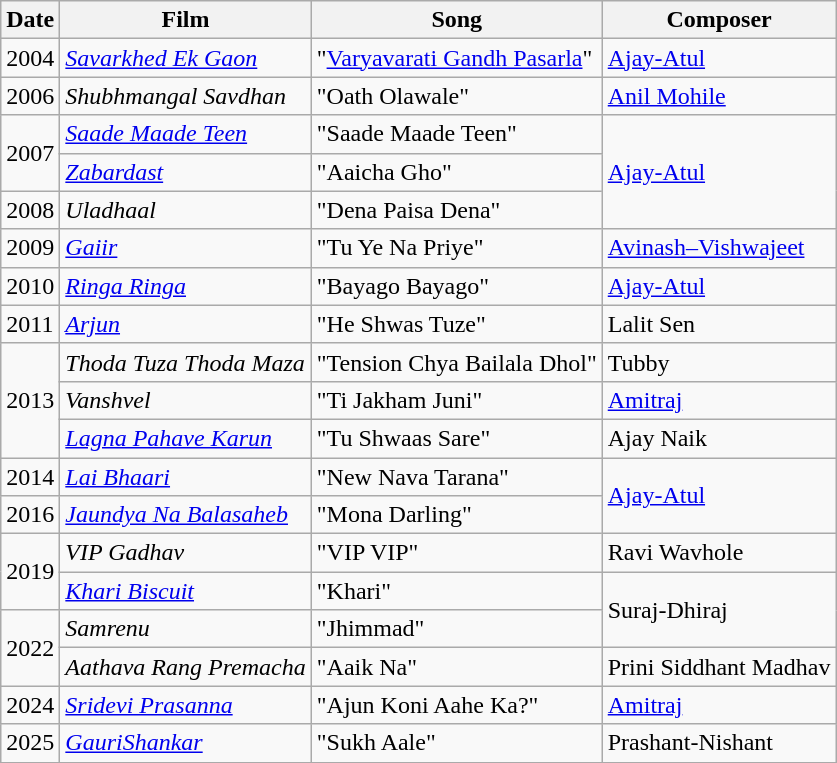<table class="wikitable sortable">
<tr>
<th>Date</th>
<th>Film</th>
<th>Song</th>
<th>Composer</th>
</tr>
<tr>
<td>2004</td>
<td><em><a href='#'>Savarkhed Ek Gaon</a></em></td>
<td>"<a href='#'>Varyavarati Gandh Pasarla</a>"</td>
<td><a href='#'>Ajay-Atul</a></td>
</tr>
<tr>
<td>2006</td>
<td><em>Shubhmangal Savdhan</em></td>
<td>"Oath Olawale"</td>
<td><a href='#'>Anil Mohile</a></td>
</tr>
<tr>
<td rowspan="2">2007</td>
<td><em><a href='#'>Saade Maade Teen</a></em></td>
<td>"Saade Maade Teen"</td>
<td rowspan="3"><a href='#'>Ajay-Atul</a></td>
</tr>
<tr>
<td><em><a href='#'>Zabardast</a></em></td>
<td>"Aaicha Gho"</td>
</tr>
<tr>
<td>2008</td>
<td><em>Uladhaal</em></td>
<td>"Dena Paisa Dena"</td>
</tr>
<tr>
<td>2009</td>
<td><em><a href='#'>Gaiir</a></em></td>
<td>"Tu Ye Na Priye"</td>
<td><a href='#'>Avinash–Vishwajeet</a></td>
</tr>
<tr>
<td>2010</td>
<td><em><a href='#'>Ringa Ringa</a></em></td>
<td>"Bayago Bayago"</td>
<td><a href='#'>Ajay-Atul</a></td>
</tr>
<tr>
<td>2011</td>
<td><em><a href='#'>Arjun</a></em></td>
<td>"He Shwas Tuze"</td>
<td>Lalit Sen</td>
</tr>
<tr>
<td rowspan="3">2013</td>
<td><em>Thoda Tuza Thoda Maza</em></td>
<td>"Tension Chya Bailala Dhol"</td>
<td>Tubby</td>
</tr>
<tr>
<td><em>Vanshvel</em></td>
<td>"Ti Jakham Juni"</td>
<td><a href='#'>Amitraj</a></td>
</tr>
<tr>
<td><em><a href='#'>Lagna Pahave Karun</a></em></td>
<td>"Tu Shwaas Sare"</td>
<td>Ajay Naik</td>
</tr>
<tr>
<td>2014</td>
<td><em><a href='#'>Lai Bhaari</a></em></td>
<td>"New Nava Tarana"</td>
<td rowspan="2"><a href='#'>Ajay-Atul</a></td>
</tr>
<tr>
<td>2016</td>
<td><em><a href='#'>Jaundya Na Balasaheb</a></em></td>
<td>"Mona Darling"</td>
</tr>
<tr>
<td rowspan="2">2019</td>
<td><em>VIP Gadhav</em></td>
<td>"VIP VIP"</td>
<td>Ravi Wavhole</td>
</tr>
<tr>
<td><em><a href='#'>Khari Biscuit</a></em></td>
<td>"Khari"</td>
<td rowspan="2">Suraj-Dhiraj</td>
</tr>
<tr>
<td rowspan=2>2022</td>
<td><em>Samrenu</em></td>
<td>"Jhimmad"</td>
</tr>
<tr>
<td><em>Aathava Rang Premacha</em></td>
<td>"Aaik Na"</td>
<td>Prini Siddhant Madhav</td>
</tr>
<tr>
<td>2024</td>
<td><em><a href='#'>Sridevi Prasanna</a></em></td>
<td>"Ajun Koni Aahe Ka?"</td>
<td><a href='#'>Amitraj</a></td>
</tr>
<tr>
<td>2025</td>
<td><a href='#'><em>GauriShankar</em></a></td>
<td>"Sukh Aale"</td>
<td>Prashant-Nishant</td>
</tr>
</table>
